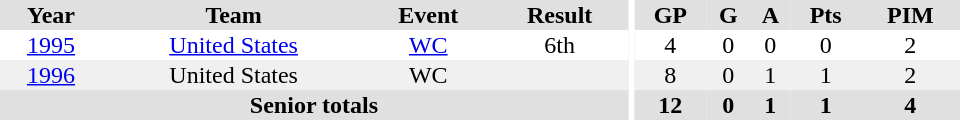<table border="0" cellpadding="1" cellspacing="0" ID="Table3" style="text-align:center; width:40em">
<tr bgcolor="#e0e0e0">
<th>Year</th>
<th>Team</th>
<th>Event</th>
<th>Result</th>
<th rowspan="99" bgcolor="#ffffff"></th>
<th>GP</th>
<th>G</th>
<th>A</th>
<th>Pts</th>
<th>PIM</th>
</tr>
<tr>
<td><a href='#'>1995</a></td>
<td><a href='#'>United States</a></td>
<td><a href='#'>WC</a></td>
<td>6th</td>
<td>4</td>
<td>0</td>
<td>0</td>
<td>0</td>
<td>2</td>
</tr>
<tr bgcolor="#f0f0f0">
<td><a href='#'>1996</a></td>
<td>United States</td>
<td>WC</td>
<td></td>
<td>8</td>
<td>0</td>
<td>1</td>
<td>1</td>
<td>2</td>
</tr>
<tr bgcolor="#e0e0e0">
<th colspan="4">Senior totals</th>
<th>12</th>
<th>0</th>
<th>1</th>
<th>1</th>
<th>4</th>
</tr>
</table>
